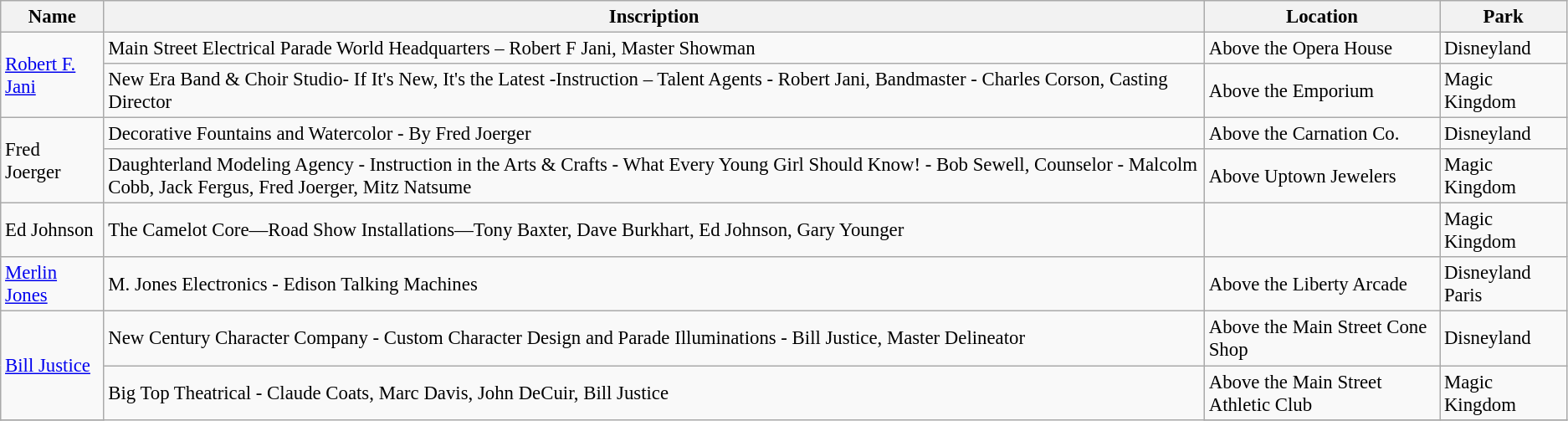<table class="wikitable" style="font-size: 95%">
<tr>
<th>Name</th>
<th>Inscription</th>
<th>Location</th>
<th>Park</th>
</tr>
<tr>
<td rowspan="2"><a href='#'>Robert F. Jani</a></td>
<td>Main Street Electrical Parade World Headquarters – Robert F Jani, Master Showman</td>
<td>Above the Opera House</td>
<td>Disneyland</td>
</tr>
<tr>
<td>New Era Band & Choir Studio- If It's New, It's the Latest -Instruction – Talent Agents - Robert Jani, Bandmaster - Charles Corson, Casting Director</td>
<td>Above the Emporium</td>
<td>Magic Kingdom</td>
</tr>
<tr>
<td rowspan="2">Fred Joerger</td>
<td>Decorative Fountains and Watercolor - By Fred Joerger</td>
<td>Above the Carnation Co.</td>
<td>Disneyland</td>
</tr>
<tr>
<td>Daughterland Modeling Agency - Instruction in the Arts & Crafts - What Every Young Girl Should Know! - Bob Sewell, Counselor - Malcolm Cobb, Jack Fergus, Fred Joerger, Mitz Natsume</td>
<td>Above Uptown Jewelers</td>
<td>Magic Kingdom</td>
</tr>
<tr>
<td>Ed Johnson</td>
<td>The Camelot Core—Road Show Installations—Tony Baxter, Dave Burkhart, Ed Johnson, Gary Younger</td>
<td></td>
<td>Magic Kingdom</td>
</tr>
<tr>
<td><a href='#'>Merlin Jones</a></td>
<td>M. Jones Electronics - Edison Talking Machines</td>
<td>Above the Liberty Arcade</td>
<td>Disneyland Paris</td>
</tr>
<tr>
<td rowspan="2"><a href='#'>Bill Justice</a></td>
<td>New Century Character Company - Custom Character Design and Parade Illuminations - Bill Justice, Master Delineator</td>
<td>Above the Main Street Cone Shop</td>
<td>Disneyland</td>
</tr>
<tr>
<td rowspan="2">Big Top Theatrical - Claude Coats, Marc Davis, John DeCuir, Bill Justice</td>
<td>Above the Main Street Athletic Club</td>
<td>Magic Kingdom</td>
</tr>
<tr>
</tr>
</table>
